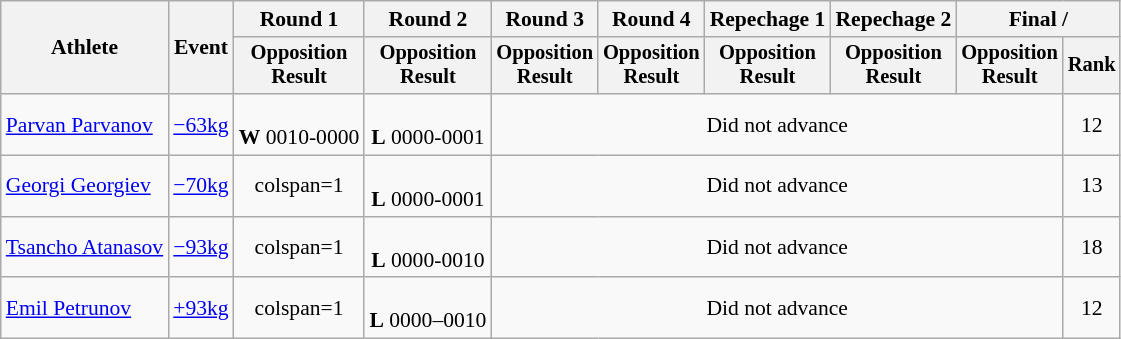<table class="wikitable" style="font-size:90%">
<tr>
<th rowspan="2">Athlete</th>
<th rowspan="2">Event</th>
<th>Round 1</th>
<th>Round 2</th>
<th>Round 3</th>
<th>Round 4</th>
<th>Repechage 1</th>
<th>Repechage 2</th>
<th colspan=2>Final / </th>
</tr>
<tr style="font-size:95%">
<th>Opposition<br>Result</th>
<th>Opposition<br>Result</th>
<th>Opposition<br>Result</th>
<th>Opposition<br>Result</th>
<th>Opposition<br>Result</th>
<th>Opposition<br>Result</th>
<th>Opposition<br>Result</th>
<th>Rank</th>
</tr>
<tr align=center>
<td align=left><a href='#'>Parvan Parvanov</a></td>
<td align=left><a href='#'>−63kg</a></td>
<td><br><strong>W</strong> 0010-0000</td>
<td><br><strong>L</strong> 0000-0001</td>
<td colspan=5>Did not advance</td>
<td>12</td>
</tr>
<tr align=center>
<td align=left><a href='#'>Georgi Georgiev</a></td>
<td align=left><a href='#'>−70kg</a></td>
<td>colspan=1 </td>
<td><br><strong>L</strong> 0000-0001</td>
<td colspan=5>Did not advance</td>
<td>13</td>
</tr>
<tr align=center>
<td align=left><a href='#'>Tsancho Atanasov</a></td>
<td align=left><a href='#'>−93kg</a></td>
<td>colspan=1 </td>
<td><br><strong>L</strong> 0000-0010</td>
<td colspan=5>Did not advance</td>
<td>18</td>
</tr>
<tr align=center>
<td align=left><a href='#'>Emil Petrunov</a></td>
<td align=left><a href='#'>+93kg</a></td>
<td>colspan=1 </td>
<td><br><strong>L</strong> 0000–0010</td>
<td colspan=5>Did not advance</td>
<td>12</td>
</tr>
</table>
